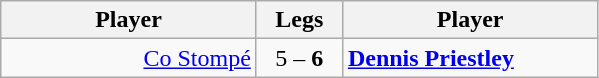<table class=wikitable style="text-align:center">
<tr>
<th width=163>Player</th>
<th width=50>Legs</th>
<th width=163>Player</th>
</tr>
<tr align=left>
<td align=right><a href='#'>Co Stompé</a> </td>
<td align=center>5 – <strong>6</strong></td>
<td> <strong><a href='#'>Dennis Priestley</a></strong></td>
</tr>
</table>
